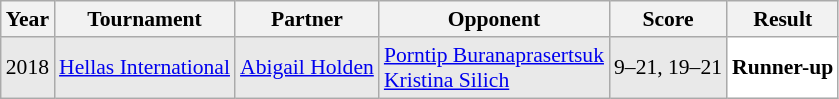<table class="sortable wikitable" style="font-size: 90%;">
<tr>
<th>Year</th>
<th>Tournament</th>
<th>Partner</th>
<th>Opponent</th>
<th>Score</th>
<th>Result</th>
</tr>
<tr style="background:#E9E9E9">
<td align="center">2018</td>
<td align="left"><a href='#'>Hellas International</a></td>
<td align="left"> <a href='#'>Abigail Holden</a></td>
<td align="left"> <a href='#'>Porntip Buranaprasertsuk</a><br> <a href='#'>Kristina Silich</a></td>
<td align="left">9–21, 19–21</td>
<td style="text-align:left; background:white"> <strong>Runner-up</strong></td>
</tr>
</table>
